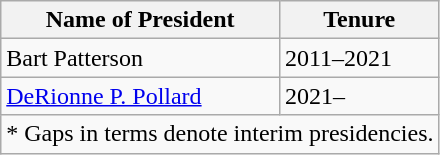<table class="wikitable">
<tr>
<th>Name of President</th>
<th>Tenure</th>
</tr>
<tr>
<td>Bart Patterson</td>
<td>2011–2021</td>
</tr>
<tr>
<td><a href='#'>DeRionne P. Pollard</a></td>
<td>2021–</td>
</tr>
<tr>
<td colspan="2">* Gaps in terms denote interim presidencies.</td>
</tr>
</table>
